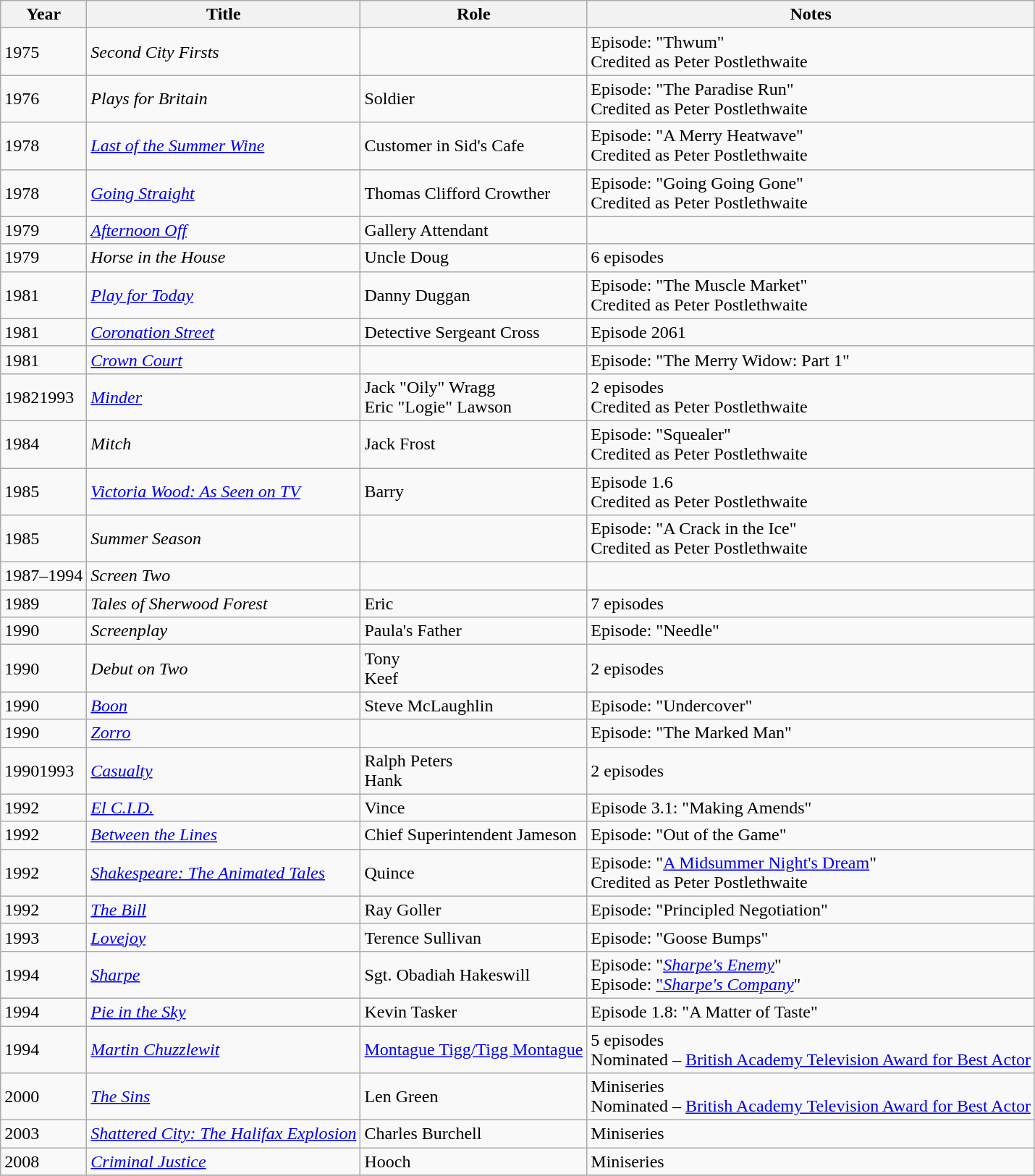<table class="wikitable sortable">
<tr>
<th>Year</th>
<th>Title</th>
<th>Role</th>
<th>Notes</th>
</tr>
<tr>
<td>1975</td>
<td><em>Second City Firsts</em></td>
<td></td>
<td>Episode: "Thwum"<br>Credited as Peter Postlethwaite</td>
</tr>
<tr>
<td>1976</td>
<td><em>Plays for Britain</em></td>
<td>Soldier</td>
<td>Episode: "The Paradise Run"<br>Credited as Peter Postlethwaite</td>
</tr>
<tr>
<td>1978</td>
<td><em><a href='#'>Last of the Summer Wine</a></em></td>
<td>Customer in Sid's Cafe</td>
<td>Episode: "A Merry Heatwave"<br>Credited as Peter Postlethwaite</td>
</tr>
<tr>
<td>1978</td>
<td><em><a href='#'>Going Straight</a></em></td>
<td>Thomas Clifford Crowther</td>
<td>Episode: "Going Going Gone"<br>Credited as Peter Postlethwaite</td>
</tr>
<tr>
<td>1979</td>
<td><em><a href='#'>Afternoon Off</a></em></td>
<td>Gallery Attendant</td>
<td></td>
</tr>
<tr>
<td>1979</td>
<td><em>Horse in the House</em></td>
<td>Uncle Doug</td>
<td>6 episodes</td>
</tr>
<tr>
<td>1981</td>
<td><em><a href='#'>Play for Today</a></em></td>
<td>Danny Duggan</td>
<td>Episode: "The Muscle Market"<br>Credited as Peter Postlethwaite</td>
</tr>
<tr>
<td>1981</td>
<td><em><a href='#'>Coronation Street</a></em></td>
<td>Detective Sergeant Cross</td>
<td>Episode 2061</td>
</tr>
<tr>
<td>1981</td>
<td><em><a href='#'>Crown Court</a></em></td>
<td></td>
<td>Episode: "The Merry Widow: Part 1"</td>
</tr>
<tr>
<td>19821993</td>
<td><em><a href='#'>Minder</a></em></td>
<td>Jack "Oily" Wragg<br>Eric "Logie" Lawson</td>
<td>2 episodes<br>Credited as Peter Postlethwaite</td>
</tr>
<tr>
<td>1984</td>
<td><em>Mitch</em></td>
<td>Jack Frost</td>
<td>Episode: "Squealer"<br>Credited as Peter Postlethwaite</td>
</tr>
<tr>
<td>1985</td>
<td><em><a href='#'>Victoria Wood: As Seen on TV</a></em></td>
<td>Barry</td>
<td>Episode 1.6<br>Credited as Peter Postlethwaite</td>
</tr>
<tr>
<td>1985</td>
<td><em>Summer Season</em></td>
<td></td>
<td>Episode: "A Crack in the Ice"<br>Credited as Peter Postlethwaite</td>
</tr>
<tr>
<td>1987–1994</td>
<td><em>Screen Two</em></td>
<td></td>
<td></td>
</tr>
<tr>
<td>1989</td>
<td><em>Tales of Sherwood Forest</em></td>
<td>Eric</td>
<td>7 episodes</td>
</tr>
<tr>
<td>1990</td>
<td><em>Screenplay</em></td>
<td>Paula's Father</td>
<td>Episode: "Needle"</td>
</tr>
<tr>
<td>1990</td>
<td><em>Debut on Two</em></td>
<td>Tony<br>Keef</td>
<td>2 episodes</td>
</tr>
<tr>
<td>1990</td>
<td><em><a href='#'>Boon</a></em></td>
<td>Steve McLaughlin</td>
<td>Episode: "Undercover"</td>
</tr>
<tr>
<td>1990</td>
<td><em><a href='#'>Zorro</a></em></td>
<td></td>
<td>Episode: "The Marked Man"</td>
</tr>
<tr>
<td>19901993</td>
<td><em><a href='#'>Casualty</a></em></td>
<td>Ralph Peters<br>Hank</td>
<td>2 episodes</td>
</tr>
<tr>
<td>1992</td>
<td><em><a href='#'>El C.I.D.</a></em></td>
<td>Vince</td>
<td>Episode 3.1: "Making Amends"</td>
</tr>
<tr>
<td>1992</td>
<td><em><a href='#'>Between the Lines</a></em></td>
<td>Chief Superintendent Jameson</td>
<td>Episode: "Out of the Game"</td>
</tr>
<tr>
<td>1992</td>
<td><em><a href='#'>Shakespeare: The Animated Tales</a></em></td>
<td>Quince</td>
<td>Episode: "<a href='#'>A Midsummer Night's Dream</a>"<br>Credited as Peter Postlethwaite</td>
</tr>
<tr>
<td>1992</td>
<td><em><a href='#'>The Bill</a></em></td>
<td>Ray Goller</td>
<td>Episode: "Principled Negotiation"</td>
</tr>
<tr>
<td>1993</td>
<td><em><a href='#'>Lovejoy</a></em></td>
<td>Terence Sullivan</td>
<td>Episode: "Goose Bumps"</td>
</tr>
<tr>
<td>1994</td>
<td><a href='#'><em>Sharpe</em></a></td>
<td>Sgt. Obadiah Hakeswill</td>
<td>Episode: "<a href='#'><em>Sharpe's Enemy</em></a>"<br>Episode: <a href='#'>"<em>Sharpe's Company</em></a>"</td>
</tr>
<tr>
<td>1994</td>
<td><em><a href='#'>Pie in the Sky</a></em></td>
<td>Kevin Tasker</td>
<td>Episode 1.8: "A Matter of Taste"</td>
</tr>
<tr>
<td>1994</td>
<td><em><a href='#'>Martin Chuzzlewit</a></em></td>
<td><a href='#'>Montague Tigg/Tigg Montague</a></td>
<td>5 episodes<br>Nominated – <a href='#'>British Academy Television Award for Best Actor</a></td>
</tr>
<tr>
<td>2000</td>
<td><em><a href='#'>The Sins</a></em></td>
<td>Len Green</td>
<td>Miniseries<br>Nominated – <a href='#'>British Academy Television Award for Best Actor</a></td>
</tr>
<tr>
<td>2003</td>
<td><em><a href='#'>Shattered City: The Halifax Explosion</a></em></td>
<td>Charles Burchell</td>
<td>Miniseries</td>
</tr>
<tr>
<td>2008</td>
<td><em><a href='#'>Criminal Justice</a></em></td>
<td>Hooch</td>
<td>Miniseries</td>
</tr>
<tr>
</tr>
</table>
